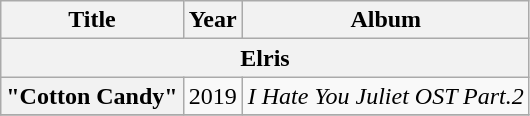<table class="wikitable plainrowheaders" style="text-align:center;">
<tr>
<th scope="col">Title</th>
<th scope="col">Year</th>
<th scope="col">Album</th>
</tr>
<tr>
<th colspan="5">Elris</th>
</tr>
<tr>
<th scope="row">"Cotton Candy" </th>
<td>2019</td>
<td><em>I Hate You Juliet OST Part.2</em></td>
</tr>
<tr>
</tr>
</table>
